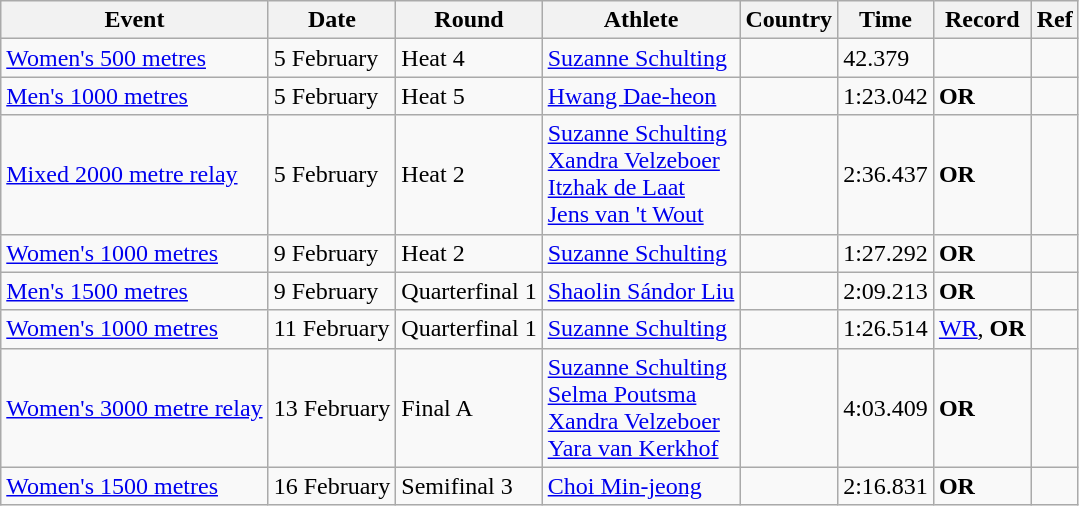<table class="wikitable">
<tr>
<th>Event</th>
<th>Date</th>
<th>Round</th>
<th>Athlete</th>
<th>Country</th>
<th>Time</th>
<th>Record</th>
<th>Ref</th>
</tr>
<tr>
<td><a href='#'>Women's 500 metres</a></td>
<td>5 February</td>
<td>Heat 4</td>
<td><a href='#'>Suzanne Schulting</a></td>
<td></td>
<td>42.379</td>
<td></td>
<td></td>
</tr>
<tr>
<td><a href='#'>Men's 1000 metres</a></td>
<td>5 February</td>
<td>Heat 5</td>
<td><a href='#'>Hwang Dae-heon</a></td>
<td></td>
<td>1:23.042</td>
<td><strong>OR</strong></td>
<td></td>
</tr>
<tr>
<td><a href='#'>Mixed 2000 metre relay</a></td>
<td>5 February</td>
<td>Heat 2</td>
<td><a href='#'>Suzanne Schulting</a><br><a href='#'>Xandra Velzeboer</a><br><a href='#'>Itzhak de Laat</a><br><a href='#'>Jens van 't Wout</a></td>
<td></td>
<td>2:36.437</td>
<td><strong>OR</strong></td>
<td></td>
</tr>
<tr>
<td><a href='#'>Women's 1000 metres</a></td>
<td>9 February</td>
<td>Heat 2</td>
<td><a href='#'>Suzanne Schulting</a></td>
<td></td>
<td>1:27.292</td>
<td><strong>OR</strong></td>
<td></td>
</tr>
<tr>
<td><a href='#'>Men's 1500 metres</a></td>
<td>9 February</td>
<td>Quarterfinal 1</td>
<td><a href='#'>Shaolin Sándor Liu</a></td>
<td></td>
<td>2:09.213</td>
<td><strong>OR</strong></td>
<td></td>
</tr>
<tr>
<td><a href='#'>Women's 1000 metres</a></td>
<td>11 February</td>
<td>Quarterfinal 1</td>
<td><a href='#'>Suzanne Schulting</a></td>
<td></td>
<td>1:26.514</td>
<td><a href='#'>WR</a>, <strong>OR</strong></td>
<td></td>
</tr>
<tr>
<td><a href='#'>Women's 3000 metre relay</a></td>
<td>13 February</td>
<td>Final A</td>
<td><a href='#'>Suzanne Schulting</a><br><a href='#'>Selma Poutsma</a><br><a href='#'>Xandra Velzeboer</a><br><a href='#'>Yara van Kerkhof</a></td>
<td></td>
<td>4:03.409</td>
<td><strong>OR</strong></td>
<td></td>
</tr>
<tr>
<td><a href='#'>Women's 1500 metres</a></td>
<td>16 February</td>
<td>Semifinal 3</td>
<td><a href='#'>Choi Min-jeong</a></td>
<td></td>
<td>2:16.831</td>
<td><strong>OR</strong></td>
<td></td>
</tr>
</table>
